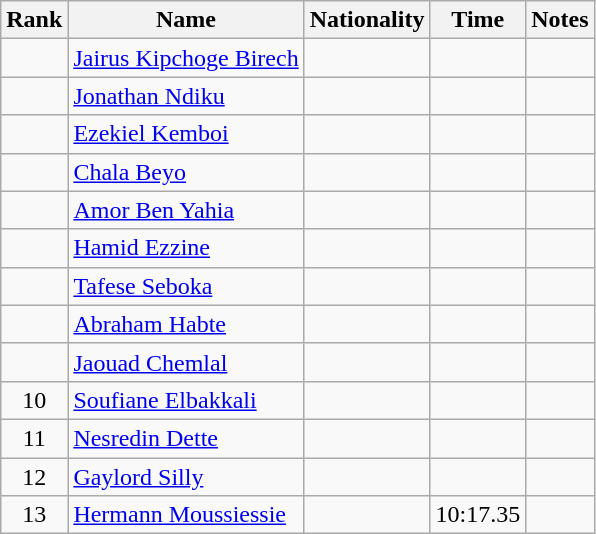<table class="wikitable sortable" style="text-align:center">
<tr>
<th>Rank</th>
<th>Name</th>
<th>Nationality</th>
<th>Time</th>
<th>Notes</th>
</tr>
<tr>
<td></td>
<td align=left><a href='#'>Jairus Kipchoge Birech</a></td>
<td align=left></td>
<td></td>
<td></td>
</tr>
<tr>
<td></td>
<td align=left><a href='#'>Jonathan Ndiku</a></td>
<td align=left></td>
<td></td>
<td></td>
</tr>
<tr>
<td></td>
<td align=left><a href='#'>Ezekiel Kemboi</a></td>
<td align=left></td>
<td></td>
<td></td>
</tr>
<tr>
<td></td>
<td align=left><a href='#'>Chala Beyo</a></td>
<td align=left></td>
<td></td>
<td></td>
</tr>
<tr>
<td></td>
<td align=left><a href='#'>Amor Ben Yahia</a></td>
<td align=left></td>
<td></td>
<td></td>
</tr>
<tr>
<td></td>
<td align=left><a href='#'>Hamid Ezzine</a></td>
<td align=left></td>
<td></td>
<td></td>
</tr>
<tr>
<td></td>
<td align=left><a href='#'>Tafese Seboka</a></td>
<td align=left></td>
<td></td>
<td></td>
</tr>
<tr>
<td></td>
<td align=left><a href='#'>Abraham Habte</a></td>
<td align=left></td>
<td></td>
<td></td>
</tr>
<tr>
<td></td>
<td align=left><a href='#'>Jaouad Chemlal</a></td>
<td align=left></td>
<td></td>
<td></td>
</tr>
<tr>
<td>10</td>
<td align=left><a href='#'>Soufiane Elbakkali</a></td>
<td align=left></td>
<td></td>
<td></td>
</tr>
<tr>
<td>11</td>
<td align=left><a href='#'>Nesredin Dette</a></td>
<td align=left></td>
<td></td>
<td></td>
</tr>
<tr>
<td>12</td>
<td align=left><a href='#'>Gaylord Silly</a></td>
<td align=left></td>
<td></td>
<td></td>
</tr>
<tr>
<td>13</td>
<td align=left><a href='#'>Hermann Moussiessie</a></td>
<td align=left></td>
<td>10:17.35</td>
<td></td>
</tr>
</table>
